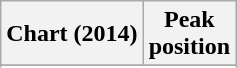<table class="wikitable sortable plainrowheaders">
<tr>
<th scope="col">Chart (2014)</th>
<th scope="col">Peak<br>position</th>
</tr>
<tr>
</tr>
<tr>
</tr>
</table>
